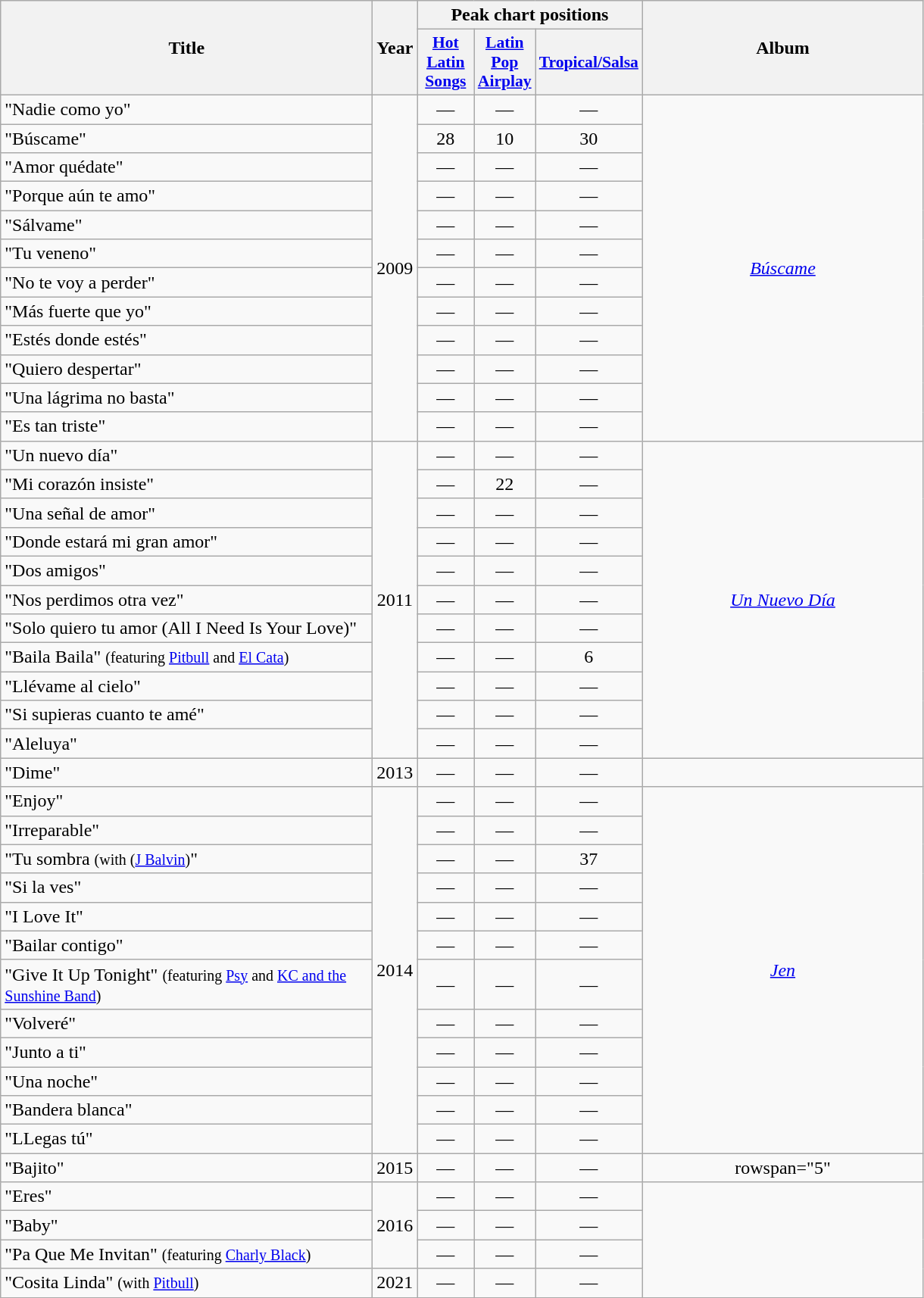<table class="wikitable" style="text-align:center;" border="1">
<tr>
<th scope="col" rowspan="2" style="width:20em;">Title</th>
<th scope="col" rowspan="2" style="width:2em;">Year</th>
<th scope="col" colspan="3">Peak chart positions</th>
<th scope="col" rowspan="2" style="width:15em;">Album</th>
</tr>
<tr>
<th scope="col" style="width:3em;font-size:90%;"><a href='#'>Hot Latin Songs</a></th>
<th scope="col" style="width:3em;font-size:90%;"><a href='#'>Latin Pop Airplay</a></th>
<th scope="col" style="width:3em;font-size:90%;"><a href='#'>Tropical/Salsa</a></th>
</tr>
<tr>
<td align="left">"Nadie como yo"</td>
<td rowspan="12">2009</td>
<td align="center">—</td>
<td align="center">—</td>
<td align="center">—</td>
<td rowspan="12"><em><a href='#'>Búscame</a></em></td>
</tr>
<tr>
<td align="left">"Búscame"</td>
<td align="center">28</td>
<td align="center">10</td>
<td align="center">30</td>
</tr>
<tr>
<td align="left">"Amor quédate"</td>
<td align="center">—</td>
<td align="center">—</td>
<td align="center">—</td>
</tr>
<tr>
<td align="left">"Porque aún te amo"</td>
<td align="center">—</td>
<td align="center">—</td>
<td align="center">—</td>
</tr>
<tr>
<td align="left">"Sálvame"</td>
<td align="center">—</td>
<td align="center">—</td>
<td align="center">—</td>
</tr>
<tr>
<td align="left">"Tu veneno"</td>
<td align="center">—</td>
<td align="center">—</td>
<td align="center">—</td>
</tr>
<tr>
<td align="left">"No te voy a perder"</td>
<td align="center">—</td>
<td align="center">—</td>
<td align="center">—</td>
</tr>
<tr>
<td align="left">"Más fuerte que yo"</td>
<td align="center">—</td>
<td align="center">—</td>
<td align="center">—</td>
</tr>
<tr>
<td align="left">"Estés donde estés"</td>
<td align="center">—</td>
<td align="center">—</td>
<td align="center">—</td>
</tr>
<tr>
<td align="left">"Quiero despertar"</td>
<td align="center">—</td>
<td align="center">—</td>
<td align="center">—</td>
</tr>
<tr>
<td align="left">"Una lágrima no basta"</td>
<td align="center">—</td>
<td align="center">—</td>
<td align="center">—</td>
</tr>
<tr>
<td align="left">"Es tan triste"</td>
<td align="center">—</td>
<td align="center">—</td>
<td align="center">—</td>
</tr>
<tr>
<td align="left">"Un nuevo día"</td>
<td rowspan="11">2011</td>
<td align="center">—</td>
<td align="center">—</td>
<td align="center">—</td>
<td rowspan="11"><em><a href='#'>Un Nuevo Día</a></em></td>
</tr>
<tr>
<td align="left">"Mi corazón insiste"</td>
<td align="center">—</td>
<td align="center">22</td>
<td align="center">—</td>
</tr>
<tr>
<td align="left">"Una señal de amor"</td>
<td align="center">—</td>
<td align="center">—</td>
<td align="center">—</td>
</tr>
<tr>
<td align="left">"Donde estará mi gran amor"</td>
<td align="center">—</td>
<td align="center">—</td>
<td align="center">—</td>
</tr>
<tr>
<td align="left">"Dos amigos"</td>
<td align="center">—</td>
<td align="center">—</td>
<td align="center">—</td>
</tr>
<tr>
<td align="left">"Nos perdimos otra vez"</td>
<td align="center">—</td>
<td align="center">—</td>
<td align="center">—</td>
</tr>
<tr>
<td align="left">"Solo quiero tu amor (All I Need Is Your Love)"</td>
<td align="center">—</td>
<td align="center">—</td>
<td align="center">—</td>
</tr>
<tr>
<td align="left">"Baila Baila" <small>(featuring <a href='#'>Pitbull</a> and <a href='#'>El Cata</a>)</small></td>
<td align="center">—</td>
<td align="center">—</td>
<td align="center">6</td>
</tr>
<tr>
<td align="left">"Llévame al cielo"</td>
<td align="center">—</td>
<td align="center">—</td>
<td align="center">—</td>
</tr>
<tr>
<td align="left">"Si supieras cuanto te amé"</td>
<td align="center">—</td>
<td align="center">—</td>
<td align="center">—</td>
</tr>
<tr>
<td align="left">"Aleluya"</td>
<td align="center">—</td>
<td align="center">—</td>
<td align="center">—</td>
</tr>
<tr>
<td align="left">"Dime"</td>
<td rowspan="1">2013</td>
<td align="center">—</td>
<td align="center">—</td>
<td align="center">—</td>
<td></td>
</tr>
<tr>
<td align="left">"Enjoy"</td>
<td rowspan="12">2014</td>
<td align="center">—</td>
<td align="center">—</td>
<td align="center">—</td>
<td rowspan="12"><em><a href='#'>Jen</a></em></td>
</tr>
<tr>
<td align="left">"Irreparable"</td>
<td align="center">—</td>
<td align="center">—</td>
<td align="center">—</td>
</tr>
<tr>
<td align="left">"Tu sombra <small>(with (<a href='#'>J Balvin</a>)</small>"</td>
<td align="center">—</td>
<td align="center">—</td>
<td align="center">37</td>
</tr>
<tr>
<td align="left">"Si la ves"</td>
<td align="center">—</td>
<td align="center">—</td>
<td align="center">—</td>
</tr>
<tr>
<td align="left">"I Love It"</td>
<td align="center">—</td>
<td align="center">—</td>
<td align="center">—</td>
</tr>
<tr>
<td align="left">"Bailar contigo"</td>
<td align="center">—</td>
<td align="center">—</td>
<td align="center">—</td>
</tr>
<tr>
<td align="left">"Give It Up Tonight" <small>(featuring <a href='#'>Psy</a> and <a href='#'>KC and the Sunshine Band</a>)</small></td>
<td align="center">—</td>
<td align="center">—</td>
<td align="center">—</td>
</tr>
<tr>
<td align="left">"Volveré"</td>
<td align="center">—</td>
<td align="center">—</td>
<td align="center">—</td>
</tr>
<tr>
<td align="left">"Junto a ti"</td>
<td align="center">—</td>
<td align="center">—</td>
<td align="center">—</td>
</tr>
<tr>
<td align="left">"Una noche"</td>
<td align="center">—</td>
<td align="center">—</td>
<td align="center">—</td>
</tr>
<tr>
<td align="left">"Bandera blanca"</td>
<td align="center">—</td>
<td align="center">—</td>
<td align="center">—</td>
</tr>
<tr>
<td align="left">"LLegas tú"</td>
<td align="center">—</td>
<td align="center">—</td>
<td align="center">—</td>
</tr>
<tr>
<td align="left">"Bajito"</td>
<td rowspan="1">2015</td>
<td align="center">—</td>
<td align="center">—</td>
<td align="center">—</td>
<td>rowspan="5" </td>
</tr>
<tr>
<td align="left">"Eres"</td>
<td rowspan="3">2016</td>
<td align="center">—</td>
<td align="center">—</td>
<td align="center">—</td>
</tr>
<tr>
<td align="left">"Baby"</td>
<td align="center">—</td>
<td align="center">—</td>
<td align="center">—</td>
</tr>
<tr>
<td align="left">"Pa Que Me Invitan" <small>(featuring <a href='#'>Charly Black</a>)</small></td>
<td align="center">—</td>
<td align="center">—</td>
<td align="center">—</td>
</tr>
<tr>
<td align="left">"Cosita Linda" <small>(with <a href='#'>Pitbull</a>)</small></td>
<td rowspan="1">2021</td>
<td align="center">—</td>
<td align="center">—</td>
<td align="center">—</td>
</tr>
</table>
